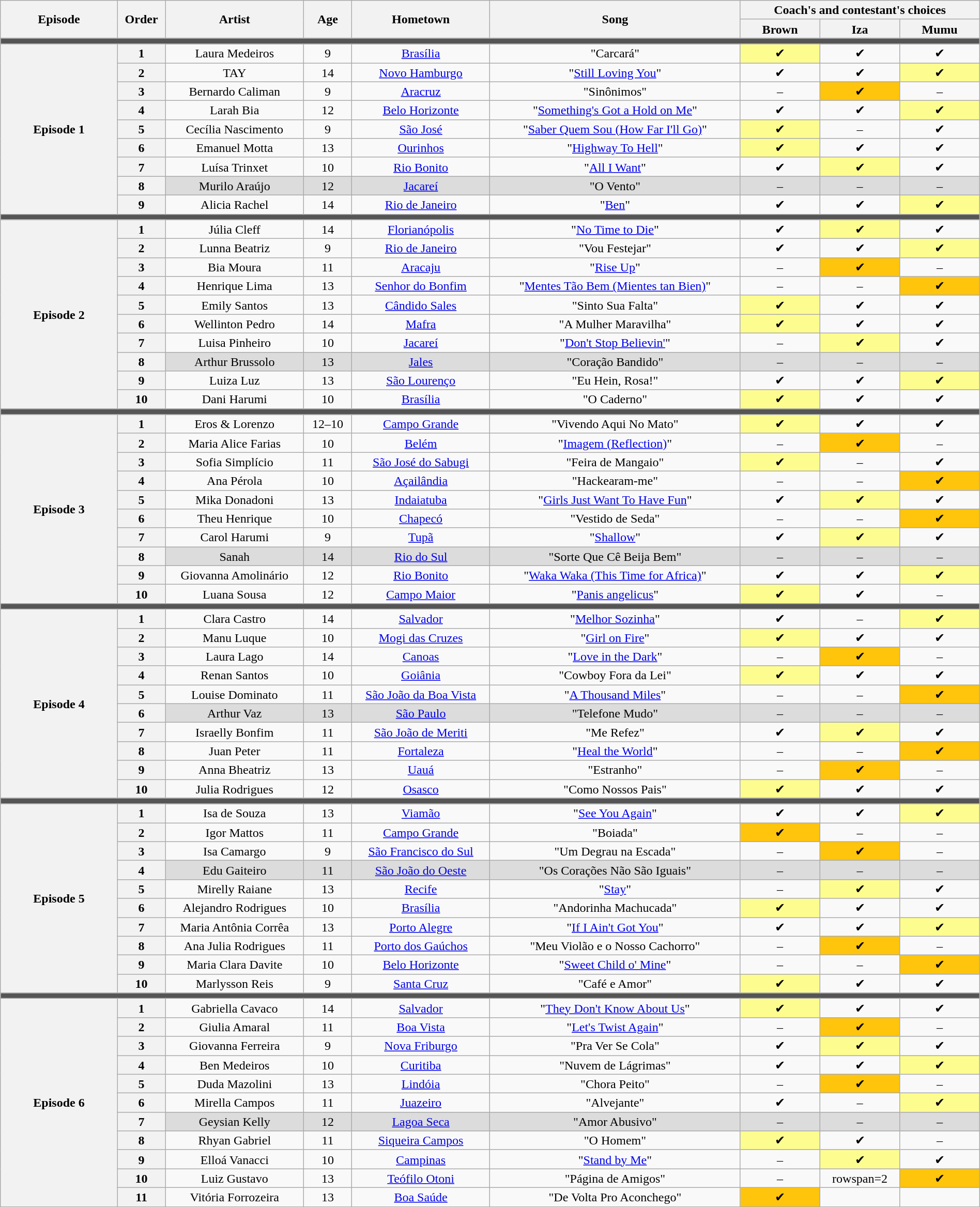<table class="wikitable" style="text-align:center; line-height:17px; width:100%">
<tr>
<th scope="col" rowspan=2 width="11.0%">Episode</th>
<th scope="col" rowspan=2 width="04.5%">Order</th>
<th scope="col" rowspan=2 width="13.0%">Artist</th>
<th scope="col" rowspan=2 width="04.5%">Age</th>
<th scope="col" rowspan=2 width="13.0%">Hometown</th>
<th scope="col" rowspan=2 width="23.5%">Song</th>
<th scope="col" colspan=3 width="22.5%">Coach's and contestant's choices</th>
</tr>
<tr>
<th width="7.5%">Brown</th>
<th width="7.5%">Iza</th>
<th width="7.5%">Mumu</th>
</tr>
<tr>
<td colspan=12 bgcolor=555555></td>
</tr>
<tr>
<th scope="row" rowspan=9>Episode 1<br></th>
<th scope="row">1</th>
<td>Laura Medeiros</td>
<td>9</td>
<td><a href='#'>Brasília</a></td>
<td>"Carcará"</td>
<td bgcolor="FDFC8F">✔</td>
<td>✔</td>
<td>✔</td>
</tr>
<tr>
<th scope="row">2</th>
<td>TAY</td>
<td>14</td>
<td><a href='#'>Novo Hamburgo</a></td>
<td>"<a href='#'>Still Loving You</a>"</td>
<td>✔</td>
<td>✔</td>
<td bgcolor="FDFC8F">✔</td>
</tr>
<tr>
<th scope="row">3</th>
<td>Bernardo Caliman</td>
<td>9</td>
<td><a href='#'>Aracruz</a></td>
<td>"Sinônimos"</td>
<td>–</td>
<td bgcolor="FFC40C">✔</td>
<td>–</td>
</tr>
<tr>
<th scope="row">4</th>
<td>Larah Bia</td>
<td>12</td>
<td><a href='#'>Belo Horizonte</a></td>
<td>"<a href='#'>Something's Got a Hold on Me</a>"</td>
<td>✔</td>
<td>✔</td>
<td bgcolor="FDFC8F">✔</td>
</tr>
<tr>
<th scope="row">5</th>
<td>Cecília Nascimento</td>
<td>9</td>
<td><a href='#'>São José</a></td>
<td>"<a href='#'>Saber Quem Sou (How Far I'll Go)</a>"</td>
<td bgcolor="FDFC8F">✔</td>
<td>–</td>
<td>✔</td>
</tr>
<tr>
<th scope="row">6</th>
<td>Emanuel Motta</td>
<td>13</td>
<td><a href='#'>Ourinhos</a></td>
<td>"<a href='#'>Highway To Hell</a>"</td>
<td bgcolor="FDFC8F">✔</td>
<td>✔</td>
<td>✔</td>
</tr>
<tr>
<th scope="row">7</th>
<td>Luísa Trinxet</td>
<td>10</td>
<td><a href='#'>Rio Bonito</a></td>
<td>"<a href='#'>All I Want</a>"</td>
<td>✔</td>
<td bgcolor="FDFC8F">✔</td>
<td>✔</td>
</tr>
<tr bgcolor=DCDCDC>
<th scope="row">8</th>
<td>Murilo Araújo</td>
<td>12</td>
<td><a href='#'>Jacareí</a></td>
<td>"O Vento"</td>
<td>–</td>
<td>–</td>
<td>–</td>
</tr>
<tr>
<th scope="row">9</th>
<td>Alicia Rachel</td>
<td>14</td>
<td><a href='#'>Rio de Janeiro</a></td>
<td>"<a href='#'>Ben</a>"</td>
<td>✔</td>
<td>✔</td>
<td bgcolor="FDFC8F">✔</td>
</tr>
<tr>
<td colspan=12 bgcolor=555555></td>
</tr>
<tr>
<th scope="row" rowspan=10>Episode 2<br></th>
<th scope="row">1</th>
<td>Júlia Cleff</td>
<td>14</td>
<td><a href='#'>Florianópolis</a></td>
<td>"<a href='#'>No Time to Die</a>"</td>
<td>✔</td>
<td bgcolor="FDFC8F">✔</td>
<td>✔</td>
</tr>
<tr>
<th scope="row">2</th>
<td>Lunna Beatriz</td>
<td>9</td>
<td><a href='#'>Rio de Janeiro</a></td>
<td>"Vou Festejar"</td>
<td>✔</td>
<td>✔</td>
<td bgcolor="FDFC8F">✔</td>
</tr>
<tr>
<th scope="row">3</th>
<td>Bia Moura</td>
<td>11</td>
<td><a href='#'>Aracaju</a></td>
<td>"<a href='#'>Rise Up</a>"</td>
<td>–</td>
<td bgcolor="FFC40C">✔</td>
<td>–</td>
</tr>
<tr>
<th scope="row">4</th>
<td>Henrique Lima</td>
<td>13</td>
<td><a href='#'>Senhor do Bonfim</a></td>
<td>"<a href='#'>Mentes Tão Bem (Mientes tan Bien)</a>"</td>
<td>–</td>
<td>–</td>
<td bgcolor="FFC40C">✔</td>
</tr>
<tr>
<th scope="row">5</th>
<td>Emily Santos</td>
<td>13</td>
<td><a href='#'>Cândido Sales</a></td>
<td>"Sinto Sua Falta"</td>
<td bgcolor="FDFC8F">✔</td>
<td>✔</td>
<td>✔</td>
</tr>
<tr>
<th scope="row">6</th>
<td>Wellinton Pedro</td>
<td>14</td>
<td><a href='#'>Mafra</a></td>
<td>"A Mulher Maravilha"</td>
<td bgcolor="FDFC8F">✔</td>
<td>✔</td>
<td>✔</td>
</tr>
<tr>
<th scope="row">7</th>
<td>Luisa Pinheiro</td>
<td>10</td>
<td><a href='#'>Jacareí</a></td>
<td>"<a href='#'>Don't Stop Believin'</a>"</td>
<td>–</td>
<td bgcolor="FDFC8F">✔</td>
<td>✔</td>
</tr>
<tr bgcolor=DCDCDC>
<th scope="row">8</th>
<td>Arthur Brussolo</td>
<td>13</td>
<td><a href='#'>Jales</a></td>
<td>"Coração Bandido"</td>
<td>–</td>
<td>–</td>
<td>–</td>
</tr>
<tr>
<th scope="row">9</th>
<td>Luiza Luz</td>
<td>13</td>
<td><a href='#'>São Lourenço</a></td>
<td>"Eu Hein, Rosa!"</td>
<td>✔</td>
<td>✔</td>
<td bgcolor="FDFC8F">✔</td>
</tr>
<tr>
<th scope="row">10</th>
<td>Dani Harumi</td>
<td>10</td>
<td><a href='#'>Brasília</a></td>
<td>"O Caderno"</td>
<td bgcolor="FDFC8F">✔</td>
<td>✔</td>
<td>✔</td>
</tr>
<tr>
<td colspan=12 bgcolor=555555></td>
</tr>
<tr>
<th scope="row" rowspan=10>Episode 3<br></th>
<th scope="row">1</th>
<td>Eros & Lorenzo</td>
<td>12–10</td>
<td><a href='#'>Campo Grande</a></td>
<td>"Vivendo Aqui No Mato"</td>
<td bgcolor="FDFC8F">✔</td>
<td>✔</td>
<td>✔</td>
</tr>
<tr>
<th scope="row">2</th>
<td>Maria Alice Farias</td>
<td>10</td>
<td><a href='#'>Belém</a></td>
<td>"<a href='#'>Imagem (Reflection)</a>"</td>
<td>–</td>
<td bgcolor="FFC40C">✔</td>
<td>–</td>
</tr>
<tr>
<th scope="row">3</th>
<td>Sofia Simplício</td>
<td>11</td>
<td><a href='#'>São José do Sabugi</a></td>
<td>"Feira de Mangaio"</td>
<td bgcolor="FDFC8F">✔</td>
<td>–</td>
<td>✔</td>
</tr>
<tr>
<th scope="row">4</th>
<td>Ana Pérola</td>
<td>10</td>
<td><a href='#'>Açailândia</a></td>
<td>"Hackearam-me"</td>
<td>–</td>
<td>–</td>
<td bgcolor="FFC40C">✔</td>
</tr>
<tr>
<th scope="row">5</th>
<td>Mika Donadoni</td>
<td>13</td>
<td><a href='#'>Indaiatuba</a></td>
<td>"<a href='#'>Girls Just Want To Have Fun</a>"</td>
<td>✔</td>
<td bgcolor="FDFC8F">✔</td>
<td>✔</td>
</tr>
<tr>
<th scope="row">6</th>
<td>Theu Henrique</td>
<td>10</td>
<td><a href='#'>Chapecó</a></td>
<td>"Vestido de Seda"</td>
<td>–</td>
<td>–</td>
<td bgcolor="FFC40C">✔</td>
</tr>
<tr>
<th scope="row">7</th>
<td>Carol Harumi</td>
<td>9</td>
<td><a href='#'>Tupã</a></td>
<td>"<a href='#'>Shallow</a>"</td>
<td>✔</td>
<td bgcolor="FDFC8F">✔</td>
<td>✔</td>
</tr>
<tr bgcolor=DCDCDC>
<th scope="row">8</th>
<td>Sanah</td>
<td>14</td>
<td><a href='#'>Rio do Sul</a></td>
<td>"Sorte Que Cê Beija Bem"</td>
<td>–</td>
<td>–</td>
<td>–</td>
</tr>
<tr>
<th scope="row">9</th>
<td>Giovanna Amolinário</td>
<td>12</td>
<td><a href='#'>Rio Bonito</a></td>
<td>"<a href='#'>Waka Waka (This Time for Africa)</a>"</td>
<td>✔</td>
<td>✔</td>
<td bgcolor="FDFC8F">✔</td>
</tr>
<tr>
<th scope="row">10</th>
<td>Luana Sousa</td>
<td>12</td>
<td><a href='#'>Campo Maior</a></td>
<td>"<a href='#'>Panis angelicus</a>"</td>
<td bgcolor="FDFC8F">✔</td>
<td>✔</td>
<td>–</td>
</tr>
<tr>
<td colspan=12 bgcolor=555555></td>
</tr>
<tr>
<th scope="row" rowspan=10>Episode 4<br></th>
<th scope="row">1</th>
<td>Clara Castro</td>
<td>14</td>
<td><a href='#'>Salvador</a></td>
<td>"<a href='#'>Melhor Sozinha</a>"</td>
<td>✔</td>
<td>–</td>
<td bgcolor="FDFC8F">✔</td>
</tr>
<tr>
<th scope="row">2</th>
<td>Manu Luque</td>
<td>10</td>
<td><a href='#'>Mogi das Cruzes</a></td>
<td>"<a href='#'>Girl on Fire</a>"</td>
<td bgcolor="FDFC8F">✔</td>
<td>✔</td>
<td>✔</td>
</tr>
<tr>
<th scope="row">3</th>
<td>Laura Lago</td>
<td>14</td>
<td><a href='#'>Canoas</a></td>
<td>"<a href='#'>Love in the Dark</a>"</td>
<td>–</td>
<td bgcolor="FFC40C">✔</td>
<td>–</td>
</tr>
<tr>
<th scope="row">4</th>
<td>Renan Santos</td>
<td>10</td>
<td><a href='#'>Goiânia</a></td>
<td>"Cowboy Fora da Lei"</td>
<td bgcolor="FDFC8F">✔</td>
<td>✔</td>
<td>✔</td>
</tr>
<tr>
<th scope="row">5</th>
<td>Louise Dominato</td>
<td>11</td>
<td><a href='#'>São João da Boa Vista</a></td>
<td>"<a href='#'>A Thousand Miles</a>"</td>
<td>–</td>
<td>–</td>
<td bgcolor="FFC40C">✔</td>
</tr>
<tr bgcolor=DCDCDC>
<th scope="row">6</th>
<td>Arthur Vaz</td>
<td>13</td>
<td><a href='#'>São Paulo</a></td>
<td>"Telefone Mudo"</td>
<td>–</td>
<td>–</td>
<td>–</td>
</tr>
<tr>
<th scope="row">7</th>
<td>Israelly Bonfim</td>
<td>11</td>
<td><a href='#'>São João de Meriti</a></td>
<td>"Me Refez"</td>
<td>✔</td>
<td bgcolor="FDFC8F">✔</td>
<td>✔</td>
</tr>
<tr>
<th scope="row">8</th>
<td>Juan Peter</td>
<td>11</td>
<td><a href='#'>Fortaleza</a></td>
<td>"<a href='#'>Heal the World</a>"</td>
<td>–</td>
<td>–</td>
<td bgcolor="FFC40C">✔</td>
</tr>
<tr>
<th scope="row">9</th>
<td>Anna Bheatriz</td>
<td>13</td>
<td><a href='#'>Uauá</a></td>
<td>"Estranho"</td>
<td>–</td>
<td bgcolor="FFC40C">✔</td>
<td>–</td>
</tr>
<tr>
<th scope="row">10</th>
<td>Julia Rodrigues</td>
<td>12</td>
<td><a href='#'>Osasco</a></td>
<td>"Como Nossos Pais"</td>
<td bgcolor="FDFC8F">✔</td>
<td>✔</td>
<td>✔</td>
</tr>
<tr>
<td colspan=12 bgcolor=555555></td>
</tr>
<tr>
<th scope="row" rowspan=10>Episode 5<br></th>
<th scope="row">1</th>
<td>Isa de Souza</td>
<td>13</td>
<td><a href='#'>Viamão</a></td>
<td>"<a href='#'>See You Again</a>"</td>
<td>✔</td>
<td>✔</td>
<td bgcolor="FDFC8F">✔</td>
</tr>
<tr>
<th scope="row">2</th>
<td>Igor Mattos</td>
<td>11</td>
<td><a href='#'>Campo Grande</a></td>
<td>"Boiada"</td>
<td bgcolor="FFC40C">✔</td>
<td>–</td>
<td>–</td>
</tr>
<tr>
<th scope="row">3</th>
<td>Isa Camargo</td>
<td>9</td>
<td><a href='#'>São Francisco do Sul</a></td>
<td>"Um Degrau na Escada"</td>
<td>–</td>
<td bgcolor="FFC40C">✔</td>
<td>–</td>
</tr>
<tr bgcolor=DCDCDC>
<th scope="row">4</th>
<td>Edu Gaiteiro</td>
<td>11</td>
<td><a href='#'>São João do Oeste</a></td>
<td>"Os Corações Não São Iguais"</td>
<td>–</td>
<td>–</td>
<td>–</td>
</tr>
<tr>
<th scope="row">5</th>
<td>Mirelly Raiane</td>
<td>13</td>
<td><a href='#'>Recife</a></td>
<td>"<a href='#'>Stay</a>"</td>
<td>–</td>
<td bgcolor="FDFC8F">✔</td>
<td>✔</td>
</tr>
<tr>
<th scope="row">6</th>
<td>Alejandro Rodrigues</td>
<td>10</td>
<td><a href='#'>Brasília</a></td>
<td>"Andorinha Machucada"</td>
<td bgcolor="FDFC8F">✔</td>
<td>✔</td>
<td>✔</td>
</tr>
<tr>
<th scope="row">7</th>
<td>Maria Antônia Corrêa</td>
<td>13</td>
<td><a href='#'>Porto Alegre</a></td>
<td>"<a href='#'>If I Ain't Got You</a>"</td>
<td>✔</td>
<td>✔</td>
<td bgcolor="FDFC8F">✔</td>
</tr>
<tr>
<th scope="row">8</th>
<td>Ana Julia Rodrigues</td>
<td>11</td>
<td><a href='#'>Porto dos Gaúchos</a></td>
<td>"Meu Violão e o Nosso Cachorro"</td>
<td>–</td>
<td bgcolor="FFC40C">✔</td>
<td>–</td>
</tr>
<tr>
<th scope="row">9</th>
<td>Maria Clara Davite</td>
<td>10</td>
<td><a href='#'>Belo Horizonte</a></td>
<td>"<a href='#'>Sweet Child o' Mine</a>"</td>
<td>–</td>
<td>–</td>
<td bgcolor="FFC40C">✔</td>
</tr>
<tr>
<th scope="row">10</th>
<td>Marlysson Reis</td>
<td>9</td>
<td><a href='#'>Santa Cruz</a></td>
<td>"Café e Amor"</td>
<td bgcolor="FDFC8F">✔</td>
<td>✔</td>
<td>✔</td>
</tr>
<tr>
<td colspan=12 bgcolor=555555></td>
</tr>
<tr>
<th scope="row" rowspan=11>Episode 6<br></th>
<th scope="row">1</th>
<td>Gabriella Cavaco</td>
<td>14</td>
<td><a href='#'>Salvador</a></td>
<td>"<a href='#'>They Don't Know About Us</a>"</td>
<td bgcolor="FDFC8F">✔</td>
<td>✔</td>
<td>✔</td>
</tr>
<tr>
<th scope="row">2</th>
<td>Giulia Amaral</td>
<td>11</td>
<td><a href='#'>Boa Vista</a></td>
<td>"<a href='#'>Let's Twist Again</a>"</td>
<td>–</td>
<td bgcolor="FFC40C">✔</td>
<td>–</td>
</tr>
<tr>
<th scope="row">3</th>
<td>Giovanna Ferreira</td>
<td>9</td>
<td><a href='#'>Nova Friburgo</a></td>
<td>"Pra Ver Se Cola"</td>
<td>✔</td>
<td bgcolor="FDFC8F">✔</td>
<td>✔</td>
</tr>
<tr>
<th scope="row">4</th>
<td>Ben Medeiros</td>
<td>10</td>
<td><a href='#'>Curitiba</a></td>
<td>"Nuvem de Lágrimas"</td>
<td>✔</td>
<td>✔</td>
<td bgcolor="FDFC8F">✔</td>
</tr>
<tr>
<th scope="row">5</th>
<td>Duda Mazolini</td>
<td>13</td>
<td><a href='#'>Lindóia</a></td>
<td>"Chora Peito"</td>
<td>–</td>
<td bgcolor="FFC40C">✔</td>
<td>–</td>
</tr>
<tr>
<th scope="row">6</th>
<td>Mirella Campos</td>
<td>11</td>
<td><a href='#'>Juazeiro</a></td>
<td>"Alvejante"</td>
<td>✔</td>
<td>–</td>
<td bgcolor="FDFC8F">✔</td>
</tr>
<tr bgcolor=DCDCDC>
<th scope="row">7</th>
<td>Geysian Kelly</td>
<td>12</td>
<td><a href='#'>Lagoa Seca</a></td>
<td>"Amor Abusivo"</td>
<td>–</td>
<td>–</td>
<td>–</td>
</tr>
<tr>
<th scope="row">8</th>
<td>Rhyan Gabriel</td>
<td>11</td>
<td><a href='#'>Siqueira Campos</a></td>
<td>"O Homem"</td>
<td bgcolor="FDFC8F">✔</td>
<td>✔</td>
<td>–</td>
</tr>
<tr>
<th scope="row">9</th>
<td>Elloá Vanacci</td>
<td>10</td>
<td><a href='#'>Campinas</a></td>
<td>"<a href='#'>Stand by Me</a>"</td>
<td>–</td>
<td bgcolor="FDFC8F">✔</td>
<td>✔</td>
</tr>
<tr>
<th scope="row">10</th>
<td>Luiz Gustavo</td>
<td>13</td>
<td><a href='#'>Teófilo Otoni</a></td>
<td>"Página de Amigos"</td>
<td>–</td>
<td>rowspan=2 </td>
<td bgcolor="FFC40C">✔</td>
</tr>
<tr>
<th scope="row">11</th>
<td>Vitória Forrozeira</td>
<td>13</td>
<td><a href='#'>Boa Saúde</a></td>
<td>"De Volta Pro Aconchego"</td>
<td bgcolor="FFC40C">✔</td>
<td></td>
</tr>
<tr>
</tr>
</table>
